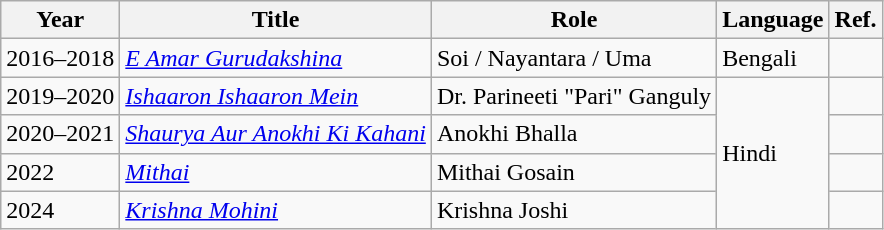<table class="wikitable">
<tr>
<th>Year</th>
<th>Title</th>
<th>Role</th>
<th>Language</th>
<th>Ref.</th>
</tr>
<tr>
<td>2016–2018</td>
<td><em><a href='#'>E Amar Gurudakshina</a></em></td>
<td>Soi / Nayantara / Uma</td>
<td>Bengali</td>
<td></td>
</tr>
<tr>
<td>2019–2020</td>
<td><em><a href='#'>Ishaaron Ishaaron Mein</a></em></td>
<td>Dr. Parineeti "Pari" Ganguly</td>
<td rowspan="4">Hindi</td>
<td></td>
</tr>
<tr>
<td>2020–2021</td>
<td><em><a href='#'>Shaurya Aur Anokhi Ki Kahani</a></em></td>
<td>Anokhi Bhalla</td>
<td></td>
</tr>
<tr>
<td>2022</td>
<td><em><a href='#'>Mithai</a></em></td>
<td>Mithai Gosain</td>
<td></td>
</tr>
<tr>
<td>2024</td>
<td><em><a href='#'>Krishna Mohini</a></em></td>
<td>Krishna Joshi</td>
<td></td>
</tr>
</table>
